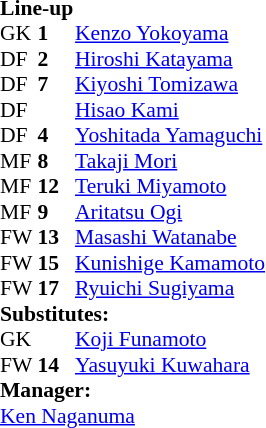<table style="font-size: 90%" cellspacing="0" cellpadding="0">
<tr>
<td colspan="4"><strong>Line-up</strong></td>
</tr>
<tr>
<th width=25></th>
<th width=25></th>
</tr>
<tr>
<td>GK</td>
<td><strong>1</strong></td>
<td><a href='#'>Kenzo Yokoyama</a></td>
<td></td>
<td></td>
</tr>
<tr>
<td>DF</td>
<td><strong>2</strong></td>
<td><a href='#'>Hiroshi Katayama</a></td>
</tr>
<tr>
<td>DF</td>
<td><strong>7</strong></td>
<td><a href='#'>Kiyoshi Tomizawa</a></td>
</tr>
<tr>
<td>DF</td>
<td><strong> </strong></td>
<td><a href='#'>Hisao Kami</a></td>
</tr>
<tr>
<td>DF</td>
<td><strong>4</strong></td>
<td><a href='#'>Yoshitada Yamaguchi</a></td>
</tr>
<tr>
<td>MF</td>
<td><strong>8</strong></td>
<td><a href='#'>Takaji Mori</a></td>
</tr>
<tr>
<td>MF</td>
<td><strong>12</strong></td>
<td><a href='#'>Teruki Miyamoto</a></td>
</tr>
<tr>
<td>MF</td>
<td><strong>9</strong></td>
<td><a href='#'>Aritatsu Ogi</a></td>
<td></td>
<td></td>
</tr>
<tr>
<td>FW</td>
<td><strong>13</strong></td>
<td><a href='#'>Masashi Watanabe</a></td>
</tr>
<tr>
<td>FW</td>
<td><strong>15</strong></td>
<td><a href='#'>Kunishige Kamamoto</a></td>
</tr>
<tr>
<td>FW</td>
<td><strong>17</strong></td>
<td><a href='#'>Ryuichi Sugiyama</a></td>
</tr>
<tr>
<td colspan=3><strong>Substitutes:</strong></td>
</tr>
<tr>
<td>GK</td>
<td><strong> </strong></td>
<td><a href='#'>Koji Funamoto</a></td>
<td></td>
<td></td>
</tr>
<tr>
<td>FW</td>
<td><strong>14</strong></td>
<td><a href='#'>Yasuyuki Kuwahara</a></td>
<td></td>
<td></td>
</tr>
<tr>
<td colspan=3><strong>Manager:</strong></td>
</tr>
<tr>
<td colspan=4> <a href='#'>Ken Naganuma</a></td>
</tr>
</table>
